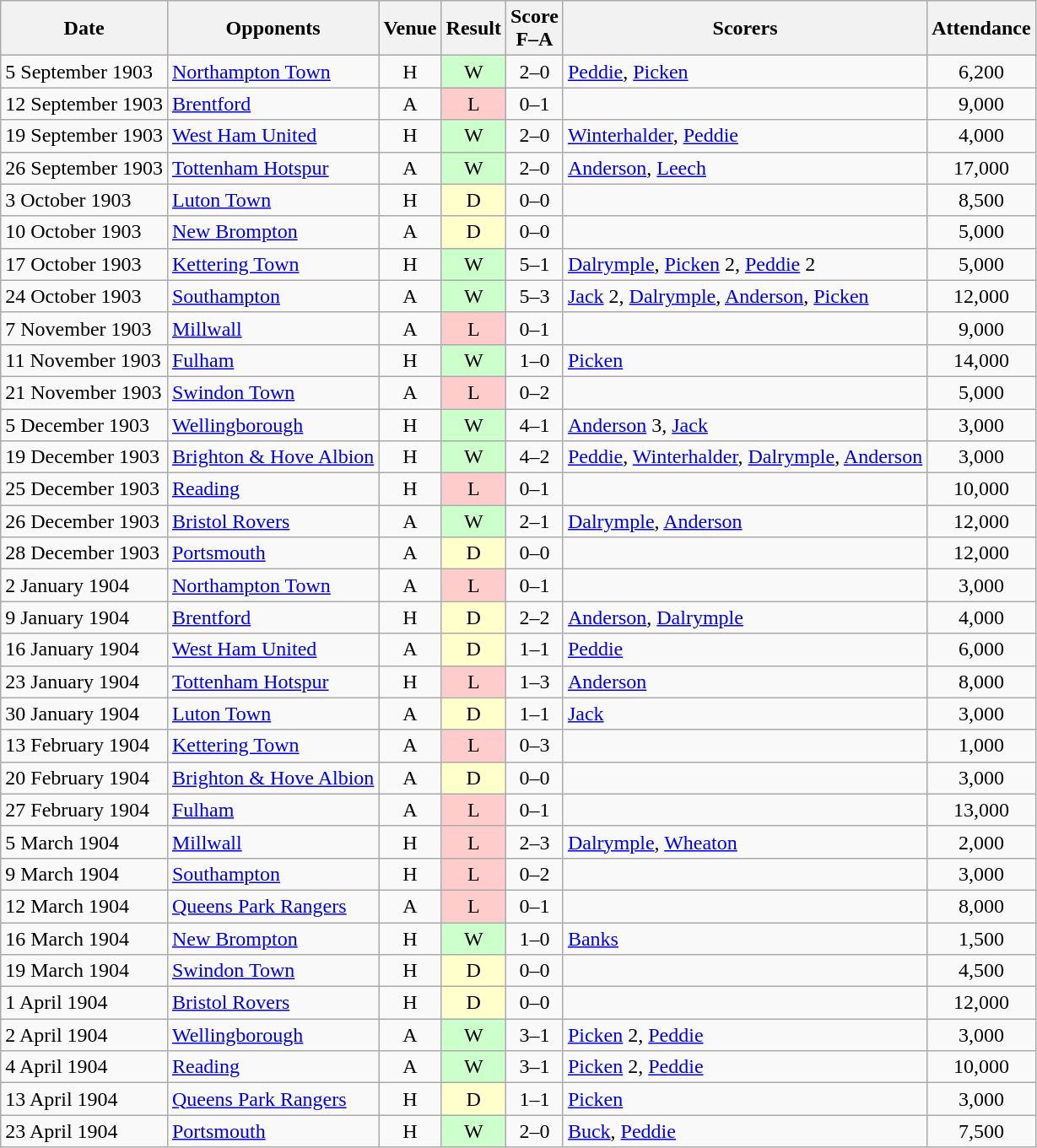<table class="wikitable plainrowheaders" style="text-align:center">
<tr>
<th scope="col">Date</th>
<th scope="col">Opponents</th>
<th scope="col">Venue</th>
<th scope="col">Result</th>
<th scope="col">Score<br>F–A</th>
<th scope="col">Scorers</th>
<th scope="col">Attendance</th>
</tr>
<tr>
<td align="left">5 September 1903</td>
<td align="left"><a href='#'>Northampton Town</a></td>
<td>H</td>
<td style="background-color:#CCFFCC">W</td>
<td>2–0</td>
<td align="left"><a href='#'>Peddie</a>, <a href='#'>Picken</a></td>
<td>6,200</td>
</tr>
<tr>
<td align="left">12 September 1903</td>
<td align="left"><a href='#'>Brentford</a></td>
<td>A</td>
<td style="background-color:#FFCCCC">L</td>
<td>0–1</td>
<td align="left"></td>
<td>9,000</td>
</tr>
<tr>
<td align="left">19 September 1903</td>
<td align="left"><a href='#'>West Ham United</a></td>
<td>H</td>
<td style="background-color:#CCFFCC">W</td>
<td>2–0</td>
<td align="left"><a href='#'>Winterhalder</a>, <a href='#'>Peddie</a></td>
<td>4,000</td>
</tr>
<tr>
<td align="left">26 September 1903</td>
<td align="left"><a href='#'>Tottenham Hotspur</a></td>
<td>A</td>
<td style="background-color:#CCFFCC">W</td>
<td>2–0</td>
<td align="left"><a href='#'>Anderson</a>, <a href='#'>Leech</a></td>
<td>17,000</td>
</tr>
<tr>
<td align="left">3 October 1903</td>
<td align="left"><a href='#'>Luton Town</a></td>
<td>H</td>
<td style="background-color:#FFFFCC">D</td>
<td>0–0</td>
<td align="left"></td>
<td>8,500</td>
</tr>
<tr>
<td align="left">10 October 1903</td>
<td align="left"><a href='#'>New Brompton</a></td>
<td>A</td>
<td style="background-color:#FFFFCC">D</td>
<td>0–0</td>
<td align="left"></td>
<td>5,000</td>
</tr>
<tr>
<td align="left">17 October 1903</td>
<td align="left"><a href='#'>Kettering Town</a></td>
<td>H</td>
<td style="background-color:#CCFFCC">W</td>
<td>5–1</td>
<td align="left"><a href='#'>Dalrymple</a>, <a href='#'>Picken</a> 2, <a href='#'>Peddie</a> 2</td>
<td>5,000</td>
</tr>
<tr>
<td align="left">24 October 1903</td>
<td align="left"><a href='#'>Southampton</a></td>
<td>A</td>
<td style="background-color:#CCFFCC">W</td>
<td>5–3</td>
<td align="left"><a href='#'>Jack</a> 2, <a href='#'>Dalrymple</a>, <a href='#'>Anderson</a>, <a href='#'>Picken</a></td>
<td>12,000</td>
</tr>
<tr>
<td align="left">7 November 1903</td>
<td align="left"><a href='#'>Millwall</a></td>
<td>A</td>
<td style="background-color:#FFCCCC">L</td>
<td>0–1</td>
<td align="left"></td>
<td>9,000</td>
</tr>
<tr>
<td align="left">11 November 1903</td>
<td align="left"><a href='#'>Fulham</a></td>
<td>H</td>
<td style="background-color:#CCFFCC">W</td>
<td>1–0</td>
<td align="left"><a href='#'>Picken</a></td>
<td>14,000</td>
</tr>
<tr>
<td align="left">21 November 1903</td>
<td align="left"><a href='#'>Swindon Town</a></td>
<td>A</td>
<td style="background-color:#FFCCCC">L</td>
<td>0–2</td>
<td align="left"></td>
<td>5,000</td>
</tr>
<tr>
<td align="left">5 December 1903</td>
<td align="left"><a href='#'>Wellingborough</a></td>
<td>H</td>
<td style="background-color:#CCFFCC">W</td>
<td>4–1</td>
<td align="left"><a href='#'>Anderson</a> 3, <a href='#'>Jack</a></td>
<td>3,000</td>
</tr>
<tr>
<td align="left">19 December 1903</td>
<td align="left"><a href='#'>Brighton & Hove Albion</a></td>
<td>H</td>
<td style="background-color:#CCFFCC">W</td>
<td>4–2</td>
<td align="left"><a href='#'>Peddie</a>, <a href='#'>Winterhalder</a>, <a href='#'>Dalrymple</a>, <a href='#'>Anderson</a></td>
<td>3,000</td>
</tr>
<tr>
<td align="left">25 December 1903</td>
<td align="left"><a href='#'>Reading</a></td>
<td>H</td>
<td style="background-color:#FFCCCC">L</td>
<td>0–1</td>
<td align="left"></td>
<td>10,000</td>
</tr>
<tr>
<td align="left">26 December 1903</td>
<td align="left"><a href='#'>Bristol Rovers</a></td>
<td>A</td>
<td style="background-color:#CCFFCC">W</td>
<td>2–1</td>
<td align="left"><a href='#'>Dalrymple</a>, <a href='#'>Anderson</a></td>
<td>12,000</td>
</tr>
<tr>
<td align="left">28 December 1903</td>
<td align="left"><a href='#'>Portsmouth</a></td>
<td>A</td>
<td style="background-color:#FFFFCC">D</td>
<td>0–0</td>
<td align="left"></td>
<td>12,000</td>
</tr>
<tr>
<td align="left">2 January 1904</td>
<td align="left"><a href='#'>Northampton Town</a></td>
<td>A</td>
<td style="background-color:#FFCCCC">L</td>
<td>0–1</td>
<td align="left"></td>
<td>3,000</td>
</tr>
<tr>
<td align="left">9 January 1904</td>
<td align="left"><a href='#'>Brentford</a></td>
<td>H</td>
<td style="background-color:#FFFFCC">D</td>
<td>2–2</td>
<td align="left"><a href='#'>Anderson</a>, <a href='#'>Dalrymple</a></td>
<td>4,000</td>
</tr>
<tr>
<td align="left">16 January 1904</td>
<td align="left"><a href='#'>West Ham United</a></td>
<td>A</td>
<td style="background-color:#FFFFCC">D</td>
<td>1–1</td>
<td align="left"><a href='#'>Peddie</a></td>
<td>6,000</td>
</tr>
<tr>
<td align="left">23 January 1904</td>
<td align="left"><a href='#'>Tottenham Hotspur</a></td>
<td>H</td>
<td style="background-color:#FFCCCC">L</td>
<td>1–3</td>
<td align="left"><a href='#'>Anderson</a></td>
<td>8,000</td>
</tr>
<tr>
<td align="left">30 January 1904</td>
<td align="left"><a href='#'>Luton Town</a></td>
<td>A</td>
<td style="background-color:#FFFFCC">D</td>
<td>1–1</td>
<td align="left"><a href='#'>Jack</a></td>
<td>3,000</td>
</tr>
<tr>
<td align="left">13 February 1904</td>
<td align="left"><a href='#'>Kettering Town</a></td>
<td>A</td>
<td style="background-color:#FFCCCC">L</td>
<td>0–3</td>
<td align="left"></td>
<td>1,000</td>
</tr>
<tr>
<td align="left">20 February 1904</td>
<td align="left"><a href='#'>Brighton & Hove Albion</a></td>
<td>A</td>
<td style="background-color:#FFFFCC">D</td>
<td>0–0</td>
<td align="left"></td>
<td>3,000</td>
</tr>
<tr>
<td align="left">27 February 1904</td>
<td align="left"><a href='#'>Fulham</a></td>
<td>A</td>
<td style="background-color:#FFCCCC">L</td>
<td>0–1</td>
<td align="left"></td>
<td>13,000</td>
</tr>
<tr>
<td align="left">5 March 1904</td>
<td align="left"><a href='#'>Millwall</a></td>
<td>H</td>
<td style="background-color:#FFCCCC">L</td>
<td>2–3</td>
<td align="left"><a href='#'>Dalrymple</a>, <a href='#'>Wheaton</a></td>
<td>2,000</td>
</tr>
<tr>
<td align="left">9 March 1904</td>
<td align="left"><a href='#'>Southampton</a></td>
<td>H</td>
<td style="background-color:#FFCCCC">L</td>
<td>0–2</td>
<td align="left"></td>
<td>3,000</td>
</tr>
<tr>
<td align="left">12 March 1904</td>
<td align="left"><a href='#'>Queens Park Rangers</a></td>
<td>A</td>
<td style="background-color:#FFCCCC">L</td>
<td>0–1</td>
<td align="left"></td>
<td>8,000</td>
</tr>
<tr>
<td align="left">16 March 1904</td>
<td align="left"><a href='#'>New Brompton</a></td>
<td>H</td>
<td style="background-color:#CCFFCC">W</td>
<td>1–0</td>
<td align="left"><a href='#'>Banks</a></td>
<td>1,500</td>
</tr>
<tr>
<td align="left">19 March 1904</td>
<td align="left"><a href='#'>Swindon Town</a></td>
<td>H</td>
<td style="background-color:#FFFFCC">D</td>
<td>0–0</td>
<td align="left"></td>
<td>4,500</td>
</tr>
<tr>
<td align="left">1 April 1904</td>
<td align="left"><a href='#'>Bristol Rovers</a></td>
<td>H</td>
<td style="background-color:#FFFFCC">D</td>
<td>0–0</td>
<td align="left"></td>
<td>12,000</td>
</tr>
<tr>
<td align="left">2 April 1904</td>
<td align="left"><a href='#'>Wellingborough</a></td>
<td>A</td>
<td style="background-color:#CCFFCC">W</td>
<td>3–1</td>
<td align="left"><a href='#'>Picken</a> 2, <a href='#'>Peddie</a></td>
<td>3,000</td>
</tr>
<tr>
<td align="left">4 April 1904</td>
<td align="left"><a href='#'>Reading</a></td>
<td>A</td>
<td style="background-color:#CCFFCC">W</td>
<td>3–1</td>
<td align="left"><a href='#'>Picken</a> 2, <a href='#'>Peddie</a></td>
<td>10,000</td>
</tr>
<tr>
<td align="left">13 April 1904</td>
<td align="left"><a href='#'>Queens Park Rangers</a></td>
<td>H</td>
<td style="background-color:#FFFFCC">D</td>
<td>1–1</td>
<td align="left"><a href='#'>Picken</a></td>
<td>3,000</td>
</tr>
<tr>
<td align="left">23 April 1904</td>
<td align="left"><a href='#'>Portsmouth</a></td>
<td>H</td>
<td style="background-color:#CCFFCC">W</td>
<td>2–0</td>
<td align="left"><a href='#'>Buck</a>, <a href='#'>Peddie</a></td>
<td>7,500</td>
</tr>
</table>
